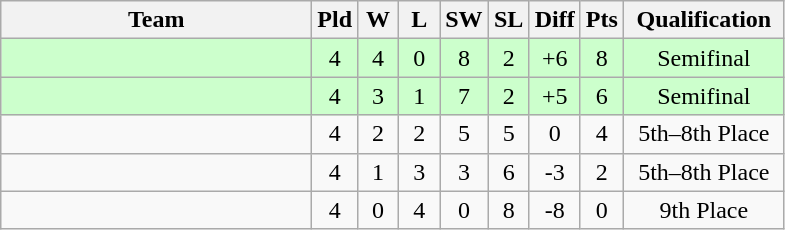<table class=wikitable style="text-align:center">
<tr>
<th width=200>Team</th>
<th width=20>Pld</th>
<th width=20>W</th>
<th width=20>L</th>
<th width=20>SW</th>
<th width=20>SL</th>
<th width=20>Diff</th>
<th width=20>Pts</th>
<th width=100>Qualification</th>
</tr>
<tr bgcolor=#ccffcc>
<td align=left></td>
<td>4</td>
<td>4</td>
<td>0</td>
<td>8</td>
<td>2</td>
<td>+6</td>
<td>8</td>
<td>Semifinal</td>
</tr>
<tr bgcolor=#ccffcc>
<td align=left></td>
<td>4</td>
<td>3</td>
<td>1</td>
<td>7</td>
<td>2</td>
<td>+5</td>
<td>6</td>
<td>Semifinal</td>
</tr>
<tr>
<td align=left></td>
<td>4</td>
<td>2</td>
<td>2</td>
<td>5</td>
<td>5</td>
<td>0</td>
<td>4</td>
<td>5th–8th Place</td>
</tr>
<tr>
<td align=left></td>
<td>4</td>
<td>1</td>
<td>3</td>
<td>3</td>
<td>6</td>
<td>-3</td>
<td>2</td>
<td>5th–8th Place</td>
</tr>
<tr>
<td align=left></td>
<td>4</td>
<td>0</td>
<td>4</td>
<td>0</td>
<td>8</td>
<td>-8</td>
<td>0</td>
<td>9th Place</td>
</tr>
</table>
